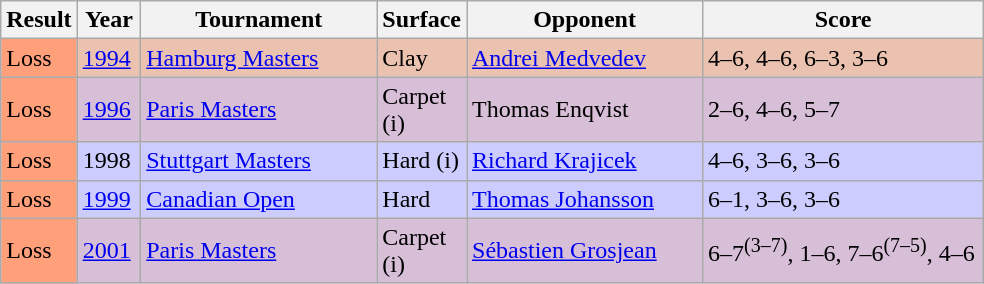<table class="sortable wikitable">
<tr>
<th style="width:40px">Result</th>
<th style="width:35px">Year</th>
<th style="width:150px">Tournament</th>
<th style="width:50px">Surface</th>
<th style="width:150px">Opponent</th>
<th style="width:180px" class="unsortable">Score</th>
</tr>
<tr style="background:#ebc2af;">
<td style="background:#ffa07a;">Loss</td>
<td><a href='#'>1994</a></td>
<td><a href='#'>Hamburg Masters</a></td>
<td>Clay</td>
<td> <a href='#'>Andrei Medvedev</a></td>
<td>4–6, 4–6, 6–3, 3–6</td>
</tr>
<tr bgcolor=thistle>
<td style="background:#ffa07a;">Loss</td>
<td><a href='#'>1996</a></td>
<td><a href='#'>Paris Masters</a></td>
<td>Carpet (i)</td>
<td> Thomas Enqvist</td>
<td>2–6, 4–6, 5–7</td>
</tr>
<tr style="background:#ccccff;">
<td style="background:#ffa07a;">Loss</td>
<td>1998</td>
<td><a href='#'>Stuttgart Masters</a></td>
<td>Hard (i)</td>
<td> <a href='#'>Richard Krajicek</a></td>
<td>4–6, 3–6, 3–6</td>
</tr>
<tr style="background:#ccccff;">
<td style="background:#ffa07a;">Loss</td>
<td><a href='#'>1999</a></td>
<td><a href='#'>Canadian Open</a></td>
<td>Hard</td>
<td> <a href='#'>Thomas Johansson</a></td>
<td>6–1, 3–6, 3–6</td>
</tr>
<tr bgcolor=thistle>
<td style="background:#ffa07a;">Loss</td>
<td><a href='#'>2001</a></td>
<td><a href='#'>Paris Masters</a></td>
<td>Carpet (i)</td>
<td> <a href='#'>Sébastien Grosjean</a></td>
<td>6–7<sup>(3–7)</sup>, 1–6, 7–6<sup>(7–5)</sup>, 4–6</td>
</tr>
</table>
